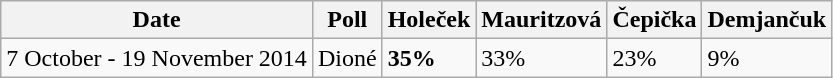<table class="wikitable">
<tr>
<th>Date</th>
<th>Poll</th>
<th>Holeček</th>
<th>Mauritzová</th>
<th>Čepička</th>
<th>Demjančuk</th>
</tr>
<tr>
<td>7 October - 19 November 2014</td>
<td>Dioné</td>
<td><strong>35%</strong></td>
<td>33%</td>
<td>23%</td>
<td>9%</td>
</tr>
</table>
